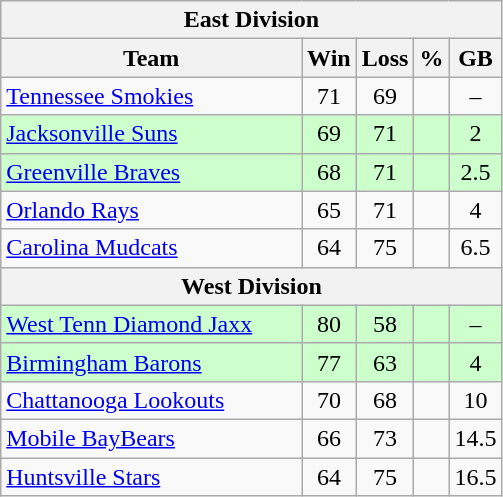<table class="wikitable">
<tr>
<th colspan="5">East Division</th>
</tr>
<tr>
<th width="60%">Team</th>
<th>Win</th>
<th>Loss</th>
<th>%</th>
<th>GB</th>
</tr>
<tr align=center>
<td align=left><a href='#'>Tennessee Smokies</a></td>
<td>71</td>
<td>69</td>
<td></td>
<td>–</td>
</tr>
<tr align=center bgcolor=ccffcc>
<td align=left><a href='#'>Jacksonville Suns</a></td>
<td>69</td>
<td>71</td>
<td></td>
<td>2</td>
</tr>
<tr align=center bgcolor=ccffcc>
<td align=left><a href='#'>Greenville Braves</a></td>
<td>68</td>
<td>71</td>
<td></td>
<td>2.5</td>
</tr>
<tr align=center>
<td align=left><a href='#'>Orlando Rays</a></td>
<td>65</td>
<td>71</td>
<td></td>
<td>4</td>
</tr>
<tr align=center>
<td align=left><a href='#'>Carolina Mudcats</a></td>
<td>64</td>
<td>75</td>
<td></td>
<td>6.5</td>
</tr>
<tr>
<th colspan="5">West Division</th>
</tr>
<tr align=center bgcolor=ccffcc>
<td align=left><a href='#'>West Tenn Diamond Jaxx</a></td>
<td>80</td>
<td>58</td>
<td></td>
<td>–</td>
</tr>
<tr align=center bgcolor=ccffcc>
<td align=left><a href='#'>Birmingham Barons</a></td>
<td>77</td>
<td>63</td>
<td></td>
<td>4</td>
</tr>
<tr align=center>
<td align=left><a href='#'>Chattanooga Lookouts</a></td>
<td>70</td>
<td>68</td>
<td></td>
<td>10</td>
</tr>
<tr align=center>
<td align=left><a href='#'>Mobile BayBears</a></td>
<td>66</td>
<td>73</td>
<td></td>
<td>14.5</td>
</tr>
<tr align=center>
<td align=left><a href='#'>Huntsville Stars</a></td>
<td>64</td>
<td>75</td>
<td></td>
<td>16.5</td>
</tr>
</table>
